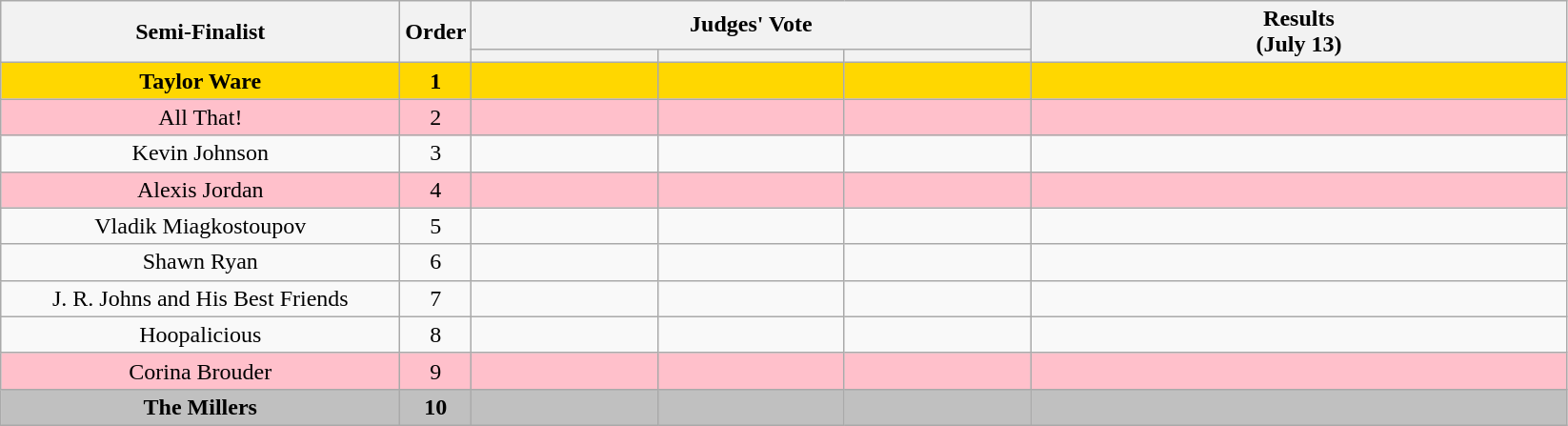<table class="wikitable plainrowheaders sortable" style="text-align:center;">
<tr>
<th scope="col" rowspan="2" class="unsortable" style="width:17em;">Semi-Finalist</th>
<th scope="col" rowspan="2" style="width:1em;">Order</th>
<th scope="col" colspan="3" class="unsortable" style="width:24em;">Judges' Vote</th>
<th scope="col" rowspan="2" style="width:23em;">Results <br> (July 13)</th>
</tr>
<tr>
<th scope="col" class="unsortable" style="width:6em;"></th>
<th scope="col" class="unsortable" style="width:6em;"></th>
<th scope="col" class="unsortable" style="width:6em;"></th>
</tr>
<tr style="background:gold;">
<td><strong>Taylor Ware</strong></td>
<td><strong>1</strong></td>
<td style="text-align:center;"></td>
<td style="text-align:center;"></td>
<td style="text-align:center;"></td>
<td><strong></strong></td>
</tr>
<tr style="background:pink;">
<td>All That!</td>
<td>2</td>
<td style="text-align:center;"></td>
<td style="text-align:center;"></td>
<td style="text-align:center;"></td>
<td></td>
</tr>
<tr>
<td>Kevin Johnson</td>
<td>3</td>
<td style="text-align:center;"></td>
<td style="text-align:center;"></td>
<td style="text-align:center;"></td>
<td></td>
</tr>
<tr style="background:pink;">
<td>Alexis Jordan</td>
<td>4</td>
<td style="text-align:center;"></td>
<td style="text-align:center;"></td>
<td style="text-align:center;"></td>
<td></td>
</tr>
<tr>
<td>Vladik Miagkostoupov</td>
<td>5</td>
<td style="text-align:center;"> </td>
<td style="text-align:center;"></td>
<td style="text-align:center;"></td>
<td></td>
</tr>
<tr>
<td>Shawn Ryan</td>
<td>6</td>
<td style="text-align:center;"></td>
<td style="text-align:center;"></td>
<td style="text-align:center;"></td>
<td></td>
</tr>
<tr>
<td>J. R. Johns and His Best Friends</td>
<td>7</td>
<td style="text-align:center;"></td>
<td style="text-align:center;"></td>
<td style="text-align:center;"></td>
<td></td>
</tr>
<tr>
<td>Hoopalicious</td>
<td>8</td>
<td style="text-align:center;"></td>
<td style="text-align:center;"></td>
<td style="text-align:center;"> </td>
<td></td>
</tr>
<tr style="background:pink;">
<td>Corina Brouder</td>
<td>9</td>
<td style="text-align:center;"></td>
<td style="text-align:center;"></td>
<td style="text-align:center;"></td>
<td></td>
</tr>
<tr style="background:silver;">
<td><strong>The Millers</strong></td>
<td><strong>10</strong></td>
<td style="text-align:center;"></td>
<td style="text-align:center;"></td>
<td style="text-align:center;"></td>
<td><strong></strong></td>
</tr>
</table>
